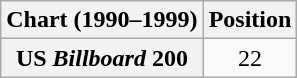<table class="wikitable plainrowheaders" style="text-align:center">
<tr>
<th scope="col">Chart (1990–1999)</th>
<th scope="col">Position</th>
</tr>
<tr>
<th scope="row">US <em>Billboard</em> 200</th>
<td>22</td>
</tr>
</table>
